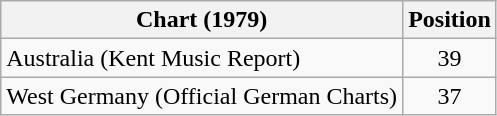<table class="wikitable">
<tr>
<th>Chart (1979)</th>
<th>Position</th>
</tr>
<tr>
<td>Australia (Kent Music Report)</td>
<td style="text-align:center;">39</td>
</tr>
<tr>
<td>West Germany (Official German Charts)</td>
<td style="text-align:center;">37</td>
</tr>
</table>
